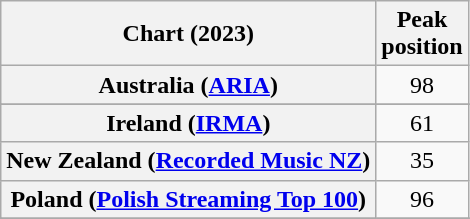<table class="wikitable sortable plainrowheaders" style="text-align:center">
<tr>
<th scope="col">Chart (2023)</th>
<th scope="col">Peak<br>position</th>
</tr>
<tr>
<th scope="row">Australia (<a href='#'>ARIA</a>)</th>
<td>98</td>
</tr>
<tr>
</tr>
<tr>
</tr>
<tr>
<th scope="row">Ireland (<a href='#'>IRMA</a>)</th>
<td>61</td>
</tr>
<tr>
<th scope="row">New Zealand (<a href='#'>Recorded Music NZ</a>)</th>
<td>35</td>
</tr>
<tr>
<th scope="row">Poland (<a href='#'>Polish Streaming Top 100</a>)</th>
<td>96</td>
</tr>
<tr>
</tr>
<tr>
</tr>
<tr>
</tr>
<tr>
</tr>
<tr>
</tr>
</table>
